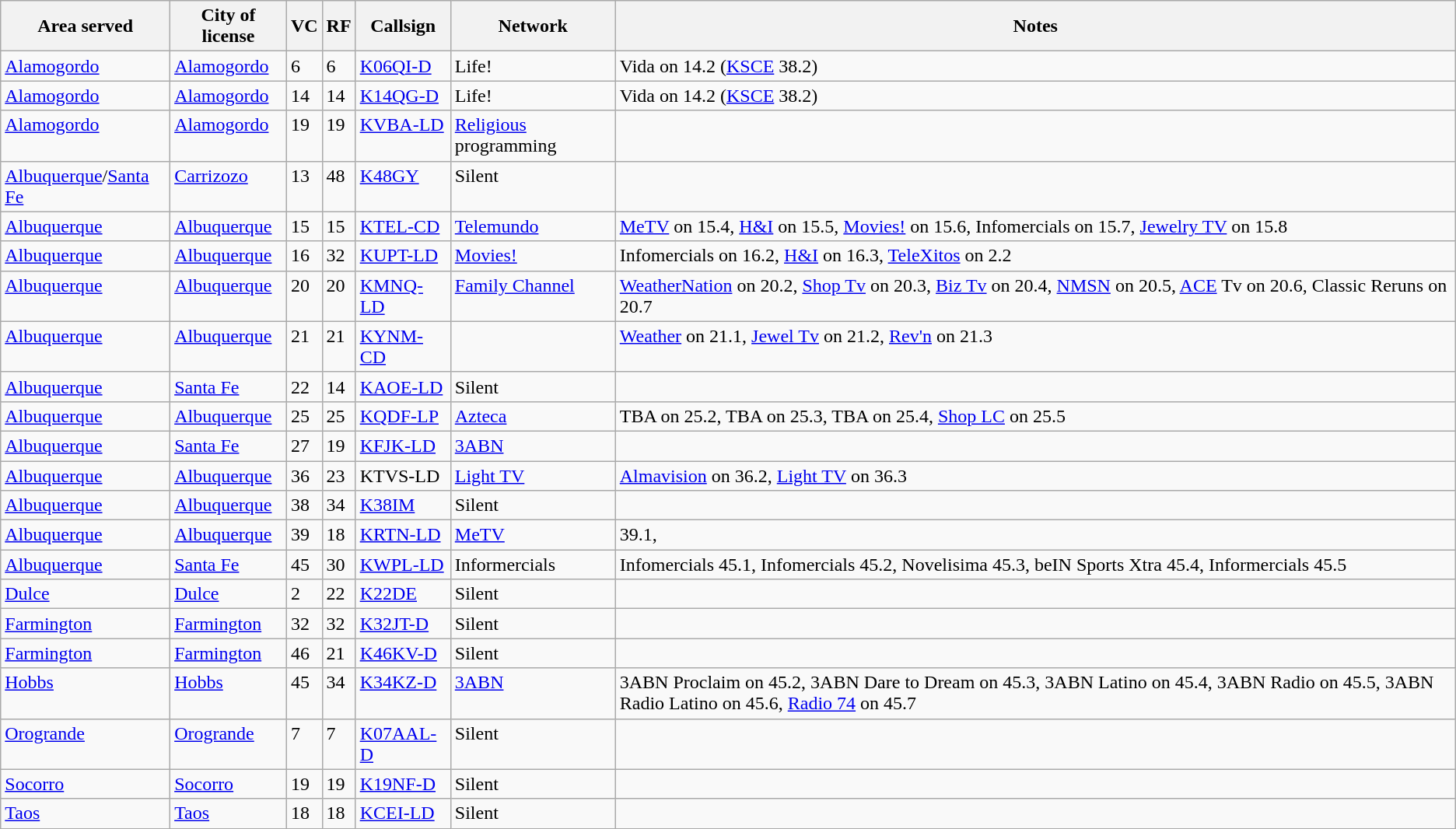<table class="sortable wikitable" style="margin: 1em 1em 1em 0; background: #f9f9f9;">
<tr>
<th>Area served</th>
<th>City of license</th>
<th>VC</th>
<th>RF</th>
<th>Callsign</th>
<th>Network</th>
<th class="unsortable">Notes</th>
</tr>
<tr style="vertical-align: top; text-align: left;">
<td><a href='#'>Alamogordo</a></td>
<td><a href='#'>Alamogordo</a></td>
<td>6</td>
<td>6</td>
<td><a href='#'>K06QI-D</a></td>
<td>Life!<br></td>
<td>Vida on 14.2 (<a href='#'>KSCE</a> 38.2)</td>
</tr>
<tr style="vertical-align: top; text-align: left;">
<td><a href='#'>Alamogordo</a></td>
<td><a href='#'>Alamogordo</a></td>
<td>14</td>
<td>14</td>
<td><a href='#'>K14QG-D</a></td>
<td>Life!<br></td>
<td>Vida on 14.2 (<a href='#'>KSCE</a> 38.2)</td>
</tr>
<tr style="vertical-align: top; text-align: left;">
<td><a href='#'>Alamogordo</a></td>
<td><a href='#'>Alamogordo</a></td>
<td>19</td>
<td>19</td>
<td><a href='#'>KVBA-LD</a></td>
<td><a href='#'>Religious</a> programming</td>
<td></td>
</tr>
<tr style="vertical-align: top; text-align: left;">
<td><a href='#'>Albuquerque</a>/<a href='#'>Santa Fe</a></td>
<td><a href='#'>Carrizozo</a></td>
<td>13</td>
<td>48</td>
<td><a href='#'>K48GY</a></td>
<td>Silent</td>
<td></td>
</tr>
<tr style="vertical-align: top; text-align: left;">
<td><a href='#'>Albuquerque</a></td>
<td><a href='#'>Albuquerque</a></td>
<td>15</td>
<td>15</td>
<td><a href='#'>KTEL-CD</a></td>
<td><a href='#'>Telemundo</a></td>
<td><a href='#'>MeTV</a> on 15.4, <a href='#'>H&I</a> on 15.5, <a href='#'>Movies!</a> on  15.6, Infomercials on 15.7, <a href='#'>Jewelry TV</a> on 15.8</td>
</tr>
<tr style="vertical-align: top; text-align: left;">
<td><a href='#'>Albuquerque</a></td>
<td><a href='#'>Albuquerque</a></td>
<td>16</td>
<td>32</td>
<td><a href='#'>KUPT-LD</a></td>
<td><a href='#'>Movies!</a></td>
<td>Infomercials on 16.2, <a href='#'>H&I</a> on 16.3, <a href='#'>TeleXitos</a> on 2.2</td>
</tr>
<tr style="vertical-align: top; text-align: left;">
<td><a href='#'>Albuquerque</a></td>
<td><a href='#'>Albuquerque</a></td>
<td>20</td>
<td>20</td>
<td><a href='#'>KMNQ-LD</a></td>
<td><a href='#'>Family Channel</a></td>
<td><a href='#'>WeatherNation</a> on 20.2, <a href='#'>Shop Tv</a> on 20.3, <a href='#'>Biz Tv</a> on 20.4, <a href='#'>NMSN</a> on 20.5, <a href='#'>ACE</a> Tv on 20.6, Classic Reruns on 20.7</td>
</tr>
<tr style="vertical-align: top; text-align: left;">
<td><a href='#'>Albuquerque</a></td>
<td><a href='#'>Albuquerque</a></td>
<td>21</td>
<td>21</td>
<td><a href='#'>KYNM-CD</a></td>
<td></td>
<td><a href='#'>Weather</a> on 21.1, <a href='#'>Jewel Tv</a> on 21.2, <a href='#'>Rev'n</a> on 21.3</td>
</tr>
<tr style="vertical-align: top; text-align: left;">
<td><a href='#'>Albuquerque</a></td>
<td><a href='#'>Santa Fe</a></td>
<td>22</td>
<td>14</td>
<td><a href='#'>KAOE-LD</a></td>
<td>Silent</td>
<td></td>
</tr>
<tr style="vertical-align: top; text-align: left;">
<td><a href='#'>Albuquerque</a></td>
<td><a href='#'>Albuquerque</a></td>
<td>25</td>
<td>25</td>
<td><a href='#'>KQDF-LP</a></td>
<td><a href='#'>Azteca</a></td>
<td>TBA on 25.2, TBA on 25.3, TBA on 25.4, <a href='#'>Shop LC</a> on 25.5</td>
</tr>
<tr style="vertical-align: top; text-align: left;">
<td><a href='#'>Albuquerque</a></td>
<td><a href='#'>Santa Fe</a></td>
<td>27</td>
<td>19</td>
<td><a href='#'>KFJK-LD</a></td>
<td><a href='#'>3ABN</a></td>
<td></td>
</tr>
<tr style="vertical-align: top; text-align: left;">
<td><a href='#'>Albuquerque</a></td>
<td><a href='#'>Albuquerque</a></td>
<td>36</td>
<td>23</td>
<td>KTVS-LD</td>
<td><a href='#'>Light TV</a></td>
<td><a href='#'>Almavision</a> on 36.2, <a href='#'>Light TV</a> on 36.3</td>
</tr>
<tr style="vertical-align: top; text-align: left;">
<td><a href='#'>Albuquerque</a></td>
<td><a href='#'>Albuquerque</a></td>
<td>38</td>
<td>34</td>
<td><a href='#'>K38IM</a></td>
<td>Silent</td>
<td></td>
</tr>
<tr style="vertical-align: top; text-align: left;">
<td><a href='#'>Albuquerque</a></td>
<td><a href='#'>Albuquerque</a></td>
<td>39</td>
<td>18</td>
<td><a href='#'>KRTN-LD</a></td>
<td><a href='#'>MeTV</a></td>
<td>39.1,</td>
</tr>
<tr style="vertical-align: top; text-align: left;">
<td><a href='#'>Albuquerque</a></td>
<td><a href='#'>Santa Fe</a></td>
<td>45</td>
<td>30</td>
<td><a href='#'>KWPL-LD</a></td>
<td>Informercials</td>
<td>Infomercials 45.1, Infomercials 45.2, Novelisima 45.3, beIN Sports Xtra 45.4, Informercials 45.5</td>
</tr>
<tr style="vertical-align: top; text-align: left;">
<td><a href='#'>Dulce</a></td>
<td><a href='#'>Dulce</a></td>
<td>2</td>
<td>22</td>
<td><a href='#'>K22DE</a></td>
<td>Silent</td>
<td></td>
</tr>
<tr style="vertical-align: top; text-align: left;">
<td><a href='#'>Farmington</a></td>
<td><a href='#'>Farmington</a></td>
<td>32</td>
<td>32</td>
<td><a href='#'>K32JT-D</a></td>
<td>Silent</td>
<td></td>
</tr>
<tr style="vertical-align: top; text-align: left;">
<td><a href='#'>Farmington</a></td>
<td><a href='#'>Farmington</a></td>
<td>46</td>
<td>21</td>
<td><a href='#'>K46KV-D</a></td>
<td>Silent</td>
<td></td>
</tr>
<tr style="vertical-align: top; text-align: left;">
<td><a href='#'>Hobbs</a></td>
<td><a href='#'>Hobbs</a></td>
<td>45</td>
<td>34</td>
<td><a href='#'>K34KZ-D</a></td>
<td><a href='#'>3ABN</a></td>
<td>3ABN Proclaim on 45.2, 3ABN Dare to Dream on 45.3, 3ABN Latino on 45.4, 3ABN Radio on 45.5, 3ABN Radio Latino on 45.6, <a href='#'>Radio 74</a> on 45.7</td>
</tr>
<tr style="vertical-align: top; text-align: left;">
<td><a href='#'>Orogrande</a></td>
<td><a href='#'>Orogrande</a></td>
<td>7</td>
<td>7</td>
<td><a href='#'>K07AAL-D</a></td>
<td>Silent</td>
<td></td>
</tr>
<tr style="vertical-align: top; text-align: left;">
<td><a href='#'>Socorro</a></td>
<td><a href='#'>Socorro</a></td>
<td>19</td>
<td>19</td>
<td><a href='#'>K19NF-D</a></td>
<td>Silent</td>
<td></td>
</tr>
<tr style="vertical-align: top; text-align: left;">
<td><a href='#'>Taos</a></td>
<td><a href='#'>Taos</a></td>
<td>18</td>
<td>18</td>
<td><a href='#'>KCEI-LD</a></td>
<td>Silent</td>
<td></td>
</tr>
</table>
